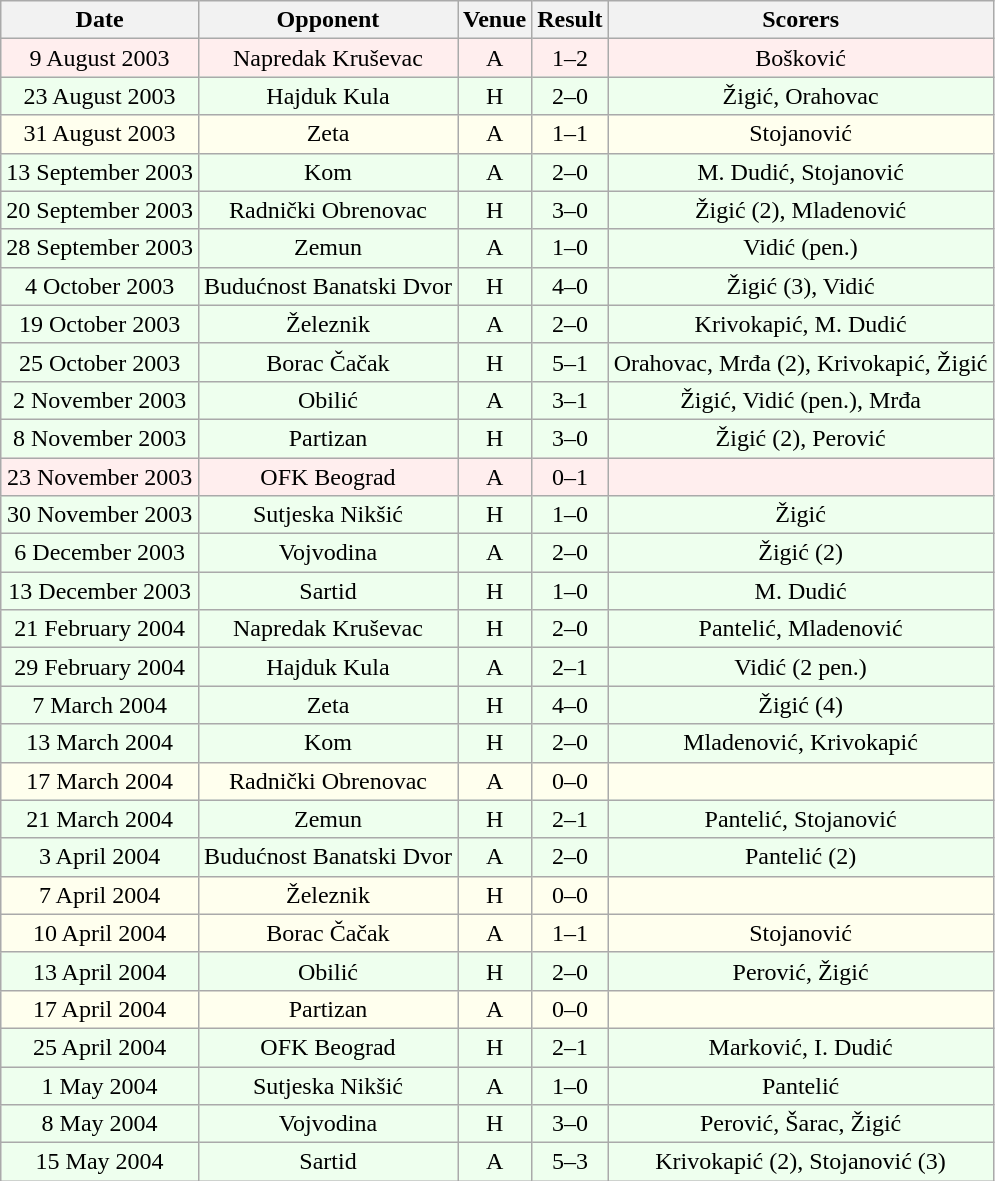<table class="wikitable sortable" style="font-size:100%; text-align:center">
<tr>
<th>Date</th>
<th>Opponent</th>
<th>Venue</th>
<th>Result</th>
<th>Scorers</th>
</tr>
<tr bgcolor = "#FFEEEE">
<td>9 August 2003</td>
<td>Napredak Kruševac</td>
<td>A</td>
<td>1–2</td>
<td>Bošković</td>
</tr>
<tr bgcolor = "#EEFFEE">
<td>23 August 2003</td>
<td>Hajduk Kula</td>
<td>H</td>
<td>2–0</td>
<td>Žigić, Orahovac</td>
</tr>
<tr bgcolor = "#FFFFEE">
<td>31 August 2003</td>
<td>Zeta</td>
<td>A</td>
<td>1–1</td>
<td>Stojanović</td>
</tr>
<tr bgcolor = "#EEFFEE">
<td>13 September 2003</td>
<td>Kom</td>
<td>A</td>
<td>2–0</td>
<td>M. Dudić, Stojanović</td>
</tr>
<tr bgcolor = "#EEFFEE">
<td>20 September 2003</td>
<td>Radnički Obrenovac</td>
<td>H</td>
<td>3–0</td>
<td>Žigić (2), Mladenović</td>
</tr>
<tr bgcolor = "#EEFFEE">
<td>28 September 2003</td>
<td>Zemun</td>
<td>A</td>
<td>1–0</td>
<td>Vidić (pen.)</td>
</tr>
<tr bgcolor = "#EEFFEE">
<td>4 October 2003</td>
<td>Budućnost Banatski Dvor</td>
<td>H</td>
<td>4–0</td>
<td>Žigić (3), Vidić</td>
</tr>
<tr bgcolor = "#EEFFEE">
<td>19 October 2003</td>
<td>Železnik</td>
<td>A</td>
<td>2–0</td>
<td>Krivokapić, M. Dudić</td>
</tr>
<tr bgcolor = "#EEFFEE">
<td>25 October 2003</td>
<td>Borac Čačak</td>
<td>H</td>
<td>5–1</td>
<td>Orahovac, Mrđa (2), Krivokapić, Žigić</td>
</tr>
<tr bgcolor = "#EEFFEE">
<td>2 November 2003</td>
<td>Obilić</td>
<td>A</td>
<td>3–1</td>
<td>Žigić, Vidić (pen.), Mrđa</td>
</tr>
<tr bgcolor = "#EEFFEE">
<td>8 November 2003</td>
<td>Partizan</td>
<td>H</td>
<td>3–0</td>
<td>Žigić (2), Perović</td>
</tr>
<tr bgcolor = "#FFEEEE">
<td>23 November 2003</td>
<td>OFK Beograd</td>
<td>A</td>
<td>0–1</td>
<td></td>
</tr>
<tr bgcolor = "#EEFFEE">
<td>30 November 2003</td>
<td>Sutjeska Nikšić</td>
<td>H</td>
<td>1–0</td>
<td>Žigić</td>
</tr>
<tr bgcolor = "#EEFFEE">
<td>6 December 2003</td>
<td>Vojvodina</td>
<td>A</td>
<td>2–0</td>
<td>Žigić (2)</td>
</tr>
<tr bgcolor = "#EEFFEE">
<td>13 December 2003</td>
<td>Sartid</td>
<td>H</td>
<td>1–0</td>
<td>M. Dudić</td>
</tr>
<tr bgcolor = "#EEFFEE">
<td>21 February 2004</td>
<td>Napredak Kruševac</td>
<td>H</td>
<td>2–0</td>
<td>Pantelić, Mladenović</td>
</tr>
<tr bgcolor = "#EEFFEE">
<td>29 February 2004</td>
<td>Hajduk Kula</td>
<td>A</td>
<td>2–1</td>
<td>Vidić (2 pen.)</td>
</tr>
<tr bgcolor = "#EEFFEE">
<td>7 March 2004</td>
<td>Zeta</td>
<td>H</td>
<td>4–0</td>
<td>Žigić (4)</td>
</tr>
<tr bgcolor = "#EEFFEE">
<td>13 March 2004</td>
<td>Kom</td>
<td>H</td>
<td>2–0</td>
<td>Mladenović, Krivokapić</td>
</tr>
<tr bgcolor = "#FFFFEE">
<td>17 March 2004</td>
<td>Radnički Obrenovac</td>
<td>A</td>
<td>0–0</td>
<td></td>
</tr>
<tr bgcolor = "#EEFFEE">
<td>21 March 2004</td>
<td>Zemun</td>
<td>H</td>
<td>2–1</td>
<td>Pantelić, Stojanović</td>
</tr>
<tr bgcolor = "#EEFFEE">
<td>3 April 2004</td>
<td>Budućnost Banatski Dvor</td>
<td>A</td>
<td>2–0</td>
<td>Pantelić (2)</td>
</tr>
<tr bgcolor = "#FFFFEE">
<td>7 April 2004</td>
<td>Železnik</td>
<td>H</td>
<td>0–0</td>
<td></td>
</tr>
<tr bgcolor = "#FFFFEE">
<td>10 April 2004</td>
<td>Borac Čačak</td>
<td>A</td>
<td>1–1</td>
<td>Stojanović</td>
</tr>
<tr bgcolor = "#EEFFEE">
<td>13 April 2004</td>
<td>Obilić</td>
<td>H</td>
<td>2–0</td>
<td>Perović, Žigić</td>
</tr>
<tr bgcolor = "#FFFFEE">
<td>17 April 2004</td>
<td>Partizan</td>
<td>A</td>
<td>0–0</td>
<td></td>
</tr>
<tr bgcolor = "#EEFFEE">
<td>25 April 2004</td>
<td>OFK Beograd</td>
<td>H</td>
<td>2–1</td>
<td>Marković, I. Dudić</td>
</tr>
<tr bgcolor = "#EEFFEE">
<td>1 May 2004</td>
<td>Sutjeska Nikšić</td>
<td>A</td>
<td>1–0</td>
<td>Pantelić</td>
</tr>
<tr bgcolor = "#EEFFEE">
<td>8 May 2004</td>
<td>Vojvodina</td>
<td>H</td>
<td>3–0</td>
<td>Perović, Šarac, Žigić</td>
</tr>
<tr bgcolor = "#EEFFEE">
<td>15 May 2004</td>
<td>Sartid</td>
<td>A</td>
<td>5–3</td>
<td>Krivokapić (2), Stojanović (3)</td>
</tr>
</table>
